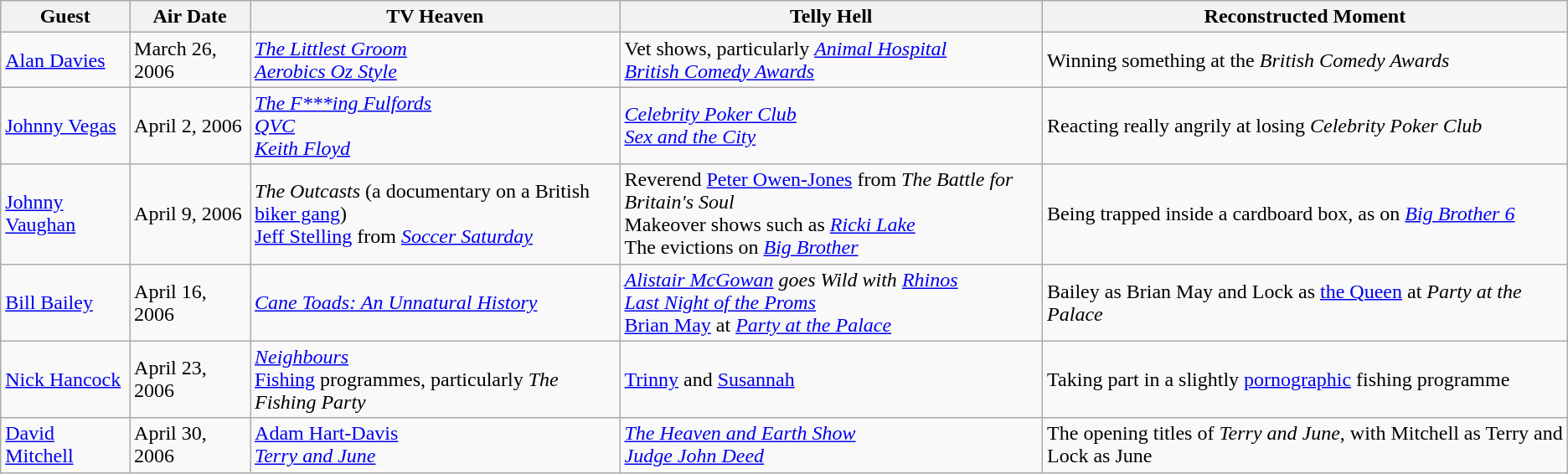<table class="wikitable">
<tr>
<th rowspan="1">Guest</th>
<th>Air Date</th>
<th>TV Heaven</th>
<th>Telly Hell</th>
<th>Reconstructed Moment</th>
</tr>
<tr>
<td><a href='#'>Alan Davies</a></td>
<td>March 26, 2006</td>
<td><em><a href='#'>The Littlest Groom</a></em><br><em><a href='#'>Aerobics Oz Style</a></em></td>
<td>Vet shows, particularly <em><a href='#'>Animal Hospital</a></em><br><em><a href='#'>British Comedy Awards</a></em></td>
<td>Winning something at the <em>British Comedy Awards</em></td>
</tr>
<tr>
<td><a href='#'>Johnny Vegas</a></td>
<td>April 2, 2006</td>
<td><em><a href='#'>The F***ing Fulfords</a></em><br><em><a href='#'>QVC</a></em><br><em><a href='#'>Keith Floyd</a></em></td>
<td><em><a href='#'>Celebrity Poker Club</a></em><br><em><a href='#'>Sex and the City</a></em></td>
<td>Reacting really angrily at losing <em>Celebrity Poker Club</em></td>
</tr>
<tr>
<td><a href='#'>Johnny Vaughan</a></td>
<td>April 9, 2006</td>
<td><em>The Outcasts</em> (a documentary on a British <a href='#'>biker gang</a>)<br><a href='#'>Jeff Stelling</a> from <em><a href='#'>Soccer Saturday</a></em></td>
<td>Reverend <a href='#'>Peter Owen-Jones</a> from <em>The Battle for Britain's Soul</em><br>Makeover shows such as <em><a href='#'>Ricki Lake</a></em><br>The evictions on <em><a href='#'>Big Brother</a></em></td>
<td>Being trapped inside a cardboard box, as on <em><a href='#'>Big Brother 6</a></em></td>
</tr>
<tr>
<td><a href='#'>Bill Bailey</a></td>
<td>April 16, 2006</td>
<td><em><a href='#'>Cane Toads: An Unnatural History</a></em></td>
<td><em><a href='#'>Alistair McGowan</a> goes Wild with <a href='#'>Rhinos</a></em><br><em><a href='#'>Last Night of the Proms</a></em><br><a href='#'>Brian May</a> at <em><a href='#'>Party at the Palace</a></em></td>
<td>Bailey as Brian May and Lock as <a href='#'>the Queen</a> at <em>Party at the Palace</em></td>
</tr>
<tr>
<td><a href='#'>Nick Hancock</a></td>
<td>April 23, 2006</td>
<td><em><a href='#'>Neighbours</a></em><br><a href='#'>Fishing</a> programmes, particularly <em>The Fishing Party</em></td>
<td><a href='#'>Trinny</a> and <a href='#'>Susannah</a></td>
<td>Taking part in a slightly <a href='#'>pornographic</a> fishing programme</td>
</tr>
<tr>
<td><a href='#'>David Mitchell</a></td>
<td>April 30, 2006</td>
<td><a href='#'>Adam Hart-Davis</a><br><em><a href='#'>Terry and June</a></em></td>
<td><em><a href='#'>The Heaven and Earth Show</a></em><br><em><a href='#'>Judge John Deed</a></em></td>
<td>The opening titles of <em>Terry and June</em>, with Mitchell as Terry and Lock as June</td>
</tr>
</table>
